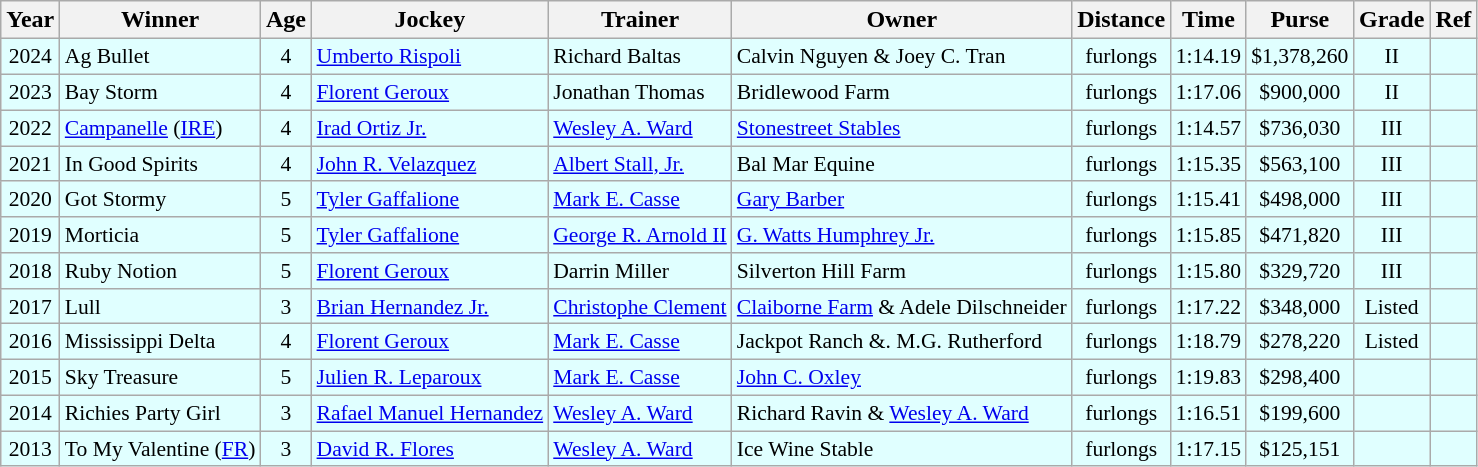<table class="wikitable sortable">
<tr>
<th>Year</th>
<th>Winner</th>
<th>Age</th>
<th>Jockey</th>
<th>Trainer</th>
<th>Owner</th>
<th>Distance</th>
<th>Time</th>
<th>Purse</th>
<th>Grade</th>
<th>Ref</th>
</tr>
<tr style="font-size:90%; background-color:lightcyan">
<td align=center>2024</td>
<td>Ag Bullet</td>
<td align=center>4</td>
<td><a href='#'>Umberto Rispoli</a></td>
<td>Richard Baltas</td>
<td>Calvin Nguyen & Joey C. Tran</td>
<td align=center> furlongs</td>
<td align=center>1:14.19</td>
<td align=center>$1,378,260</td>
<td align=center>II</td>
<td></td>
</tr>
<tr style="font-size:90%; background-color:lightcyan">
<td align=center>2023</td>
<td>Bay Storm</td>
<td align=center>4</td>
<td><a href='#'>Florent Geroux</a></td>
<td>Jonathan Thomas</td>
<td>Bridlewood Farm</td>
<td align=center> furlongs</td>
<td align=center>1:17.06</td>
<td align=center>$900,000</td>
<td align=center>II</td>
<td></td>
</tr>
<tr style="font-size:90%; background-color:lightcyan">
<td align=center>2022</td>
<td><a href='#'>Campanelle</a> (<a href='#'>IRE</a>)</td>
<td align=center>4</td>
<td><a href='#'>Irad Ortiz Jr.</a></td>
<td><a href='#'>Wesley A. Ward</a></td>
<td><a href='#'>Stonestreet Stables</a></td>
<td align=center> furlongs</td>
<td align=center>1:14.57</td>
<td align=center>$736,030</td>
<td align=center>III</td>
<td></td>
</tr>
<tr style="font-size:90%; background-color:lightcyan">
<td align=center>2021</td>
<td>In Good Spirits</td>
<td align=center>4</td>
<td><a href='#'>John R. Velazquez</a></td>
<td><a href='#'>Albert Stall, Jr.</a></td>
<td>Bal Mar Equine</td>
<td align=center> furlongs</td>
<td align=center>1:15.35</td>
<td align=center>$563,100</td>
<td align=center>III</td>
<td></td>
</tr>
<tr style="font-size:90%; background-color:lightcyan">
<td align=center>2020</td>
<td>Got Stormy</td>
<td align=center>5</td>
<td><a href='#'>Tyler Gaffalione</a></td>
<td><a href='#'>Mark E. Casse</a></td>
<td><a href='#'>Gary Barber</a></td>
<td align=center> furlongs</td>
<td align=center>1:15.41</td>
<td align=center>$498,000</td>
<td align=center>III</td>
<td></td>
</tr>
<tr style="font-size:90%; background-color:lightcyan">
<td align=center>2019</td>
<td>Morticia</td>
<td align=center>5</td>
<td><a href='#'>Tyler Gaffalione</a></td>
<td><a href='#'>George R. Arnold II</a></td>
<td><a href='#'>G. Watts Humphrey Jr.</a></td>
<td align=center> furlongs</td>
<td align=center>1:15.85</td>
<td align=center>$471,820</td>
<td align=center>III</td>
<td></td>
</tr>
<tr style="font-size:90%; background-color:lightcyan">
<td align=center>2018</td>
<td>Ruby Notion</td>
<td align=center>5</td>
<td><a href='#'>Florent Geroux</a></td>
<td>Darrin Miller</td>
<td>Silverton Hill Farm</td>
<td align=center> furlongs</td>
<td align=center>1:15.80</td>
<td align=center>$329,720</td>
<td align=center>III</td>
<td></td>
</tr>
<tr style="font-size:90%; background-color:lightcyan">
<td align=center>2017</td>
<td>Lull</td>
<td align=center>3</td>
<td><a href='#'>Brian Hernandez Jr.</a></td>
<td><a href='#'>Christophe Clement</a></td>
<td><a href='#'>Claiborne Farm</a> & Adele Dilschneider</td>
<td align=center> furlongs</td>
<td align=center>1:17.22</td>
<td align=center>$348,000</td>
<td align=center>Listed</td>
<td></td>
</tr>
<tr style="font-size:90%; background-color:lightcyan">
<td align=center>2016</td>
<td>Mississippi Delta</td>
<td align=center>4</td>
<td><a href='#'>Florent Geroux</a></td>
<td><a href='#'>Mark E. Casse</a></td>
<td>Jackpot Ranch &. M.G. Rutherford</td>
<td align=center> furlongs</td>
<td align=center>1:18.79</td>
<td align=center>$278,220</td>
<td align=center>Listed</td>
<td></td>
</tr>
<tr style="font-size:90%; background-color:lightcyan">
<td align=center>2015</td>
<td>Sky Treasure</td>
<td align=center>5</td>
<td><a href='#'>Julien R. Leparoux</a></td>
<td><a href='#'>Mark E. Casse</a></td>
<td><a href='#'>John C. Oxley</a></td>
<td align=center> furlongs</td>
<td align=center>1:19.83</td>
<td align=center>$298,400</td>
<td align=center></td>
<td></td>
</tr>
<tr style="font-size:90%; background-color:lightcyan">
<td align=center>2014</td>
<td>Richies Party Girl</td>
<td align=center>3</td>
<td><a href='#'>Rafael Manuel Hernandez</a></td>
<td><a href='#'>Wesley A. Ward</a></td>
<td>Richard Ravin & <a href='#'>Wesley A. Ward</a></td>
<td align=center> furlongs</td>
<td align=center>1:16.51</td>
<td align=center>$199,600</td>
<td align=center></td>
<td></td>
</tr>
<tr style="font-size:90%; background-color:lightcyan">
<td align=center>2013</td>
<td>To My Valentine (<a href='#'>FR</a>)</td>
<td align=center>3</td>
<td><a href='#'>David R. Flores</a></td>
<td><a href='#'>Wesley A. Ward</a></td>
<td>Ice Wine Stable</td>
<td align=center> furlongs</td>
<td align=center>1:17.15</td>
<td align=center>$125,151</td>
<td align=center></td>
<td></td>
</tr>
</table>
